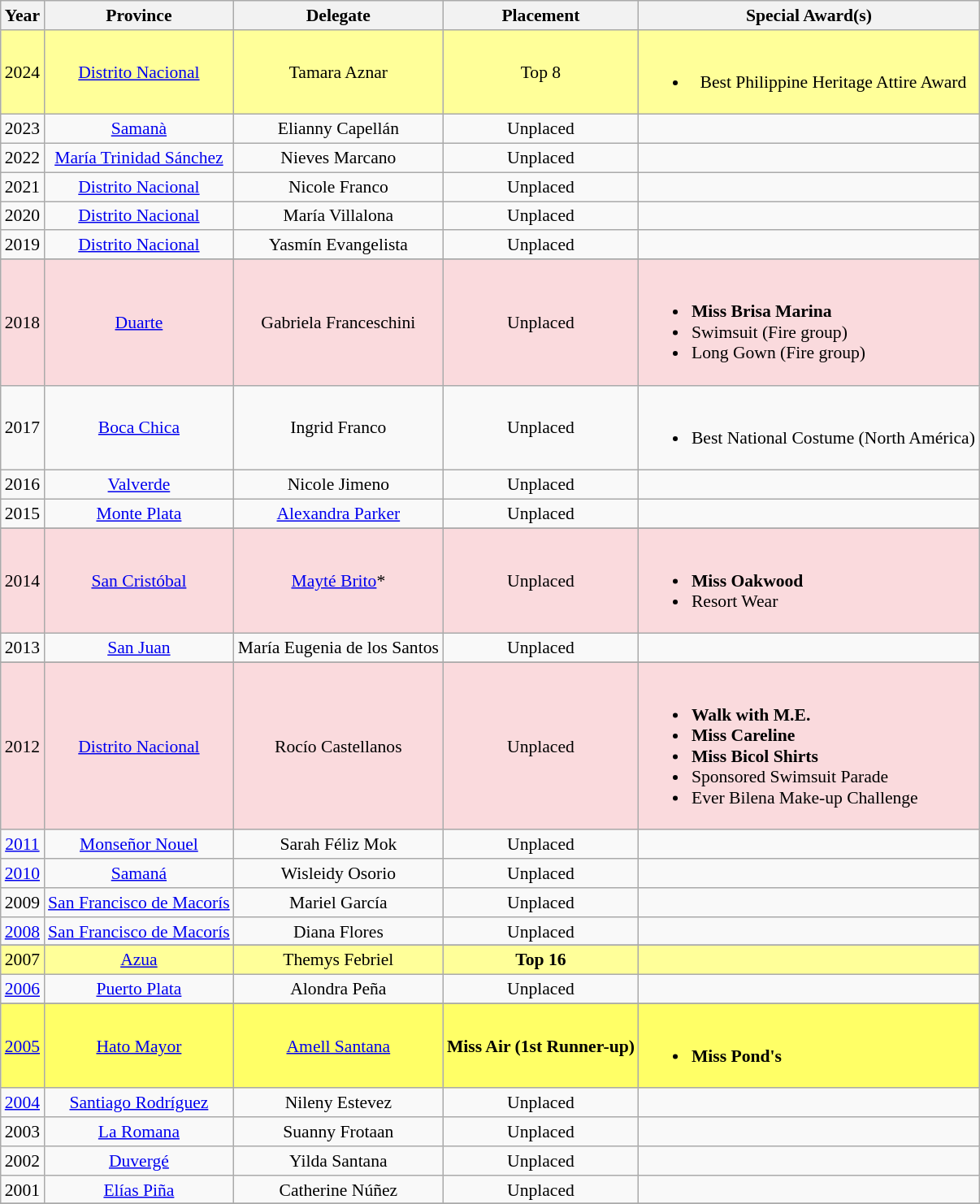<table class="wikitable " style="font-size: 90%; text-align:center;">
<tr>
<th>Year</th>
<th>Province</th>
<th>Delegate</th>
<th>Placement</th>
<th>Special Award(s)</th>
</tr>
<tr style="background-color:#FFFF99;">
<td>2024</td>
<td><a href='#'>Distrito Nacional</a></td>
<td>Tamara Aznar</td>
<td>Top 8<br></td>
<td><br><ul><li> Best Philippine Heritage Attire Award</li></ul></td>
</tr>
<tr>
<td>2023</td>
<td><a href='#'>Samanà</a></td>
<td>Elianny Capellán</td>
<td>Unplaced</td>
<td></td>
</tr>
<tr>
<td>2022</td>
<td><a href='#'>María Trinidad Sánchez</a></td>
<td>Nieves Marcano</td>
<td>Unplaced</td>
<td></td>
</tr>
<tr>
<td>2021</td>
<td><a href='#'>Distrito Nacional</a></td>
<td>Nicole Franco</td>
<td>Unplaced</td>
<td></td>
</tr>
<tr>
<td>2020</td>
<td><a href='#'>Distrito Nacional</a></td>
<td>María Villalona</td>
<td>Unplaced</td>
<td></td>
</tr>
<tr>
<td>2019</td>
<td><a href='#'>Distrito Nacional</a></td>
<td>Yasmín Evangelista</td>
<td>Unplaced</td>
<td></td>
</tr>
<tr>
</tr>
<tr style="background-color:#FADADD; ">
<td>2018</td>
<td><a href='#'>Duarte</a></td>
<td>Gabriela Franceschini</td>
<td>Unplaced</td>
<td align="left"><br><ul><li><strong>Miss Brisa Marina</strong></li><li> Swimsuit (Fire group)</li><li> Long Gown (Fire group)</li></ul></td>
</tr>
<tr>
<td>2017</td>
<td><a href='#'>Boca Chica</a></td>
<td>Ingrid Franco</td>
<td>Unplaced</td>
<td align="left"><br><ul><li> Best National Costume (North América)</li></ul></td>
</tr>
<tr>
<td>2016</td>
<td><a href='#'>Valverde</a></td>
<td>Nicole Jimeno</td>
<td>Unplaced</td>
<td></td>
</tr>
<tr>
<td>2015</td>
<td><a href='#'>Monte Plata</a></td>
<td><a href='#'>Alexandra Parker</a></td>
<td>Unplaced</td>
<td></td>
</tr>
<tr>
</tr>
<tr style="background-color:#FADADD; ">
<td>2014</td>
<td><a href='#'>San Cristóbal</a></td>
<td><a href='#'>Mayté Brito</a>*</td>
<td>Unplaced</td>
<td align="left"><br><ul><li><strong>Miss Oakwood</strong></li><li> Resort Wear</li></ul></td>
</tr>
<tr>
<td>2013</td>
<td><a href='#'>San Juan</a></td>
<td>María Eugenia de los Santos</td>
<td>Unplaced</td>
<td></td>
</tr>
<tr>
</tr>
<tr style="background-color:#FADADD; ">
<td>2012</td>
<td><a href='#'>Distrito Nacional</a></td>
<td>Rocío Castellanos</td>
<td>Unplaced</td>
<td align="left"><br><ul><li> <strong>Walk with M.E.</strong></li><li><strong>Miss Careline</strong></li><li><strong>Miss Bicol Shirts</strong></li><li> Sponsored Swimsuit Parade</li><li> Ever Bilena Make-up Challenge</li></ul></td>
</tr>
<tr>
<td><a href='#'>2011</a></td>
<td><a href='#'>Monseñor Nouel</a></td>
<td>Sarah Féliz Mok</td>
<td>Unplaced</td>
<td></td>
</tr>
<tr>
<td><a href='#'>2010</a></td>
<td><a href='#'>Samaná</a></td>
<td>Wisleidy Osorio</td>
<td>Unplaced</td>
<td></td>
</tr>
<tr>
<td>2009</td>
<td><a href='#'>San Francisco de Macorís</a></td>
<td>Mariel García</td>
<td>Unplaced</td>
<td></td>
</tr>
<tr>
<td><a href='#'>2008</a></td>
<td><a href='#'>San Francisco de Macorís</a></td>
<td>Diana Flores</td>
<td>Unplaced</td>
<td></td>
</tr>
<tr>
</tr>
<tr style="background-color:#FFFF99; ">
<td>2007</td>
<td><a href='#'>Azua</a></td>
<td>Themys Febriel</td>
<td><strong>Top 16</strong></td>
<td></td>
</tr>
<tr>
<td><a href='#'>2006</a></td>
<td><a href='#'>Puerto Plata</a></td>
<td>Alondra Peña</td>
<td>Unplaced</td>
<td></td>
</tr>
<tr>
</tr>
<tr style="background-color:#FFFF66; ">
<td><a href='#'>2005</a></td>
<td><a href='#'>Hato Mayor</a></td>
<td><a href='#'>Amell Santana</a></td>
<td><strong>Miss Air (1st Runner-up)</strong></td>
<td align="left"><br><ul><li><strong>Miss Pond's</strong></li></ul></td>
</tr>
<tr>
<td><a href='#'>2004</a></td>
<td><a href='#'>Santiago Rodríguez</a></td>
<td>Nileny Estevez</td>
<td>Unplaced</td>
<td></td>
</tr>
<tr>
<td>2003</td>
<td><a href='#'>La Romana</a></td>
<td>Suanny Frotaan</td>
<td>Unplaced</td>
<td></td>
</tr>
<tr>
<td>2002</td>
<td><a href='#'>Duvergé</a></td>
<td>Yilda Santana</td>
<td>Unplaced</td>
<td></td>
</tr>
<tr>
<td>2001</td>
<td><a href='#'>Elías Piña</a></td>
<td>Catherine Núñez</td>
<td>Unplaced</td>
<td></td>
</tr>
<tr>
</tr>
</table>
